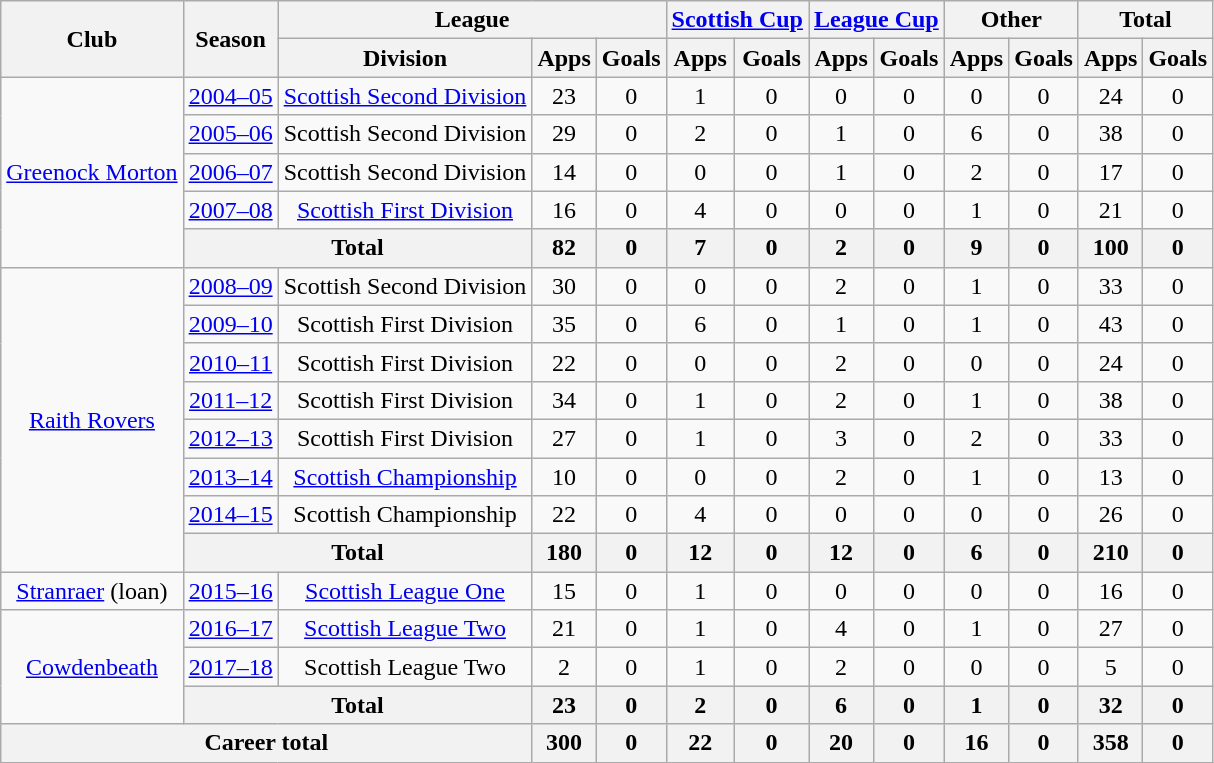<table class="wikitable" style="text-align:center">
<tr>
<th rowspan="2">Club</th>
<th rowspan="2">Season</th>
<th colspan="3">League</th>
<th colspan="2"><a href='#'>Scottish Cup</a></th>
<th colspan="2"><a href='#'>League Cup</a></th>
<th colspan="2">Other</th>
<th colspan="2">Total</th>
</tr>
<tr>
<th>Division</th>
<th>Apps</th>
<th>Goals</th>
<th>Apps</th>
<th>Goals</th>
<th>Apps</th>
<th>Goals</th>
<th>Apps</th>
<th>Goals</th>
<th>Apps</th>
<th>Goals</th>
</tr>
<tr>
<td rowspan="5"><a href='#'>Greenock Morton</a></td>
<td><a href='#'>2004–05</a></td>
<td><a href='#'>Scottish Second Division</a></td>
<td>23</td>
<td>0</td>
<td>1</td>
<td>0</td>
<td>0</td>
<td>0</td>
<td>0</td>
<td>0</td>
<td>24</td>
<td>0</td>
</tr>
<tr>
<td><a href='#'>2005–06</a></td>
<td>Scottish Second Division</td>
<td>29</td>
<td>0</td>
<td>2</td>
<td>0</td>
<td>1</td>
<td>0</td>
<td>6</td>
<td>0</td>
<td>38</td>
<td>0</td>
</tr>
<tr>
<td><a href='#'>2006–07</a></td>
<td>Scottish Second Division</td>
<td>14</td>
<td>0</td>
<td>0</td>
<td>0</td>
<td>1</td>
<td>0</td>
<td>2</td>
<td>0</td>
<td>17</td>
<td>0</td>
</tr>
<tr>
<td><a href='#'>2007–08</a></td>
<td><a href='#'>Scottish First Division</a></td>
<td>16</td>
<td>0</td>
<td>4</td>
<td>0</td>
<td>0</td>
<td>0</td>
<td>1</td>
<td>0</td>
<td>21</td>
<td>0</td>
</tr>
<tr>
<th colspan="2">Total</th>
<th>82</th>
<th>0</th>
<th>7</th>
<th>0</th>
<th>2</th>
<th>0</th>
<th>9</th>
<th>0</th>
<th>100</th>
<th>0</th>
</tr>
<tr>
<td rowspan="8"><a href='#'>Raith Rovers</a></td>
<td><a href='#'>2008–09</a></td>
<td>Scottish Second Division</td>
<td>30</td>
<td>0</td>
<td>0</td>
<td>0</td>
<td>2</td>
<td>0</td>
<td>1</td>
<td>0</td>
<td>33</td>
<td>0</td>
</tr>
<tr>
<td><a href='#'>2009–10</a></td>
<td>Scottish First Division</td>
<td>35</td>
<td>0</td>
<td>6</td>
<td>0</td>
<td>1</td>
<td>0</td>
<td>1</td>
<td>0</td>
<td>43</td>
<td>0</td>
</tr>
<tr>
<td><a href='#'>2010–11</a></td>
<td>Scottish First Division</td>
<td>22</td>
<td>0</td>
<td>0</td>
<td>0</td>
<td>2</td>
<td>0</td>
<td>0</td>
<td>0</td>
<td>24</td>
<td>0</td>
</tr>
<tr>
<td><a href='#'>2011–12</a></td>
<td>Scottish First Division</td>
<td>34</td>
<td>0</td>
<td>1</td>
<td>0</td>
<td>2</td>
<td>0</td>
<td>1</td>
<td>0</td>
<td>38</td>
<td>0</td>
</tr>
<tr>
<td><a href='#'>2012–13</a></td>
<td>Scottish First Division</td>
<td>27</td>
<td>0</td>
<td>1</td>
<td>0</td>
<td>3</td>
<td>0</td>
<td>2</td>
<td>0</td>
<td>33</td>
<td>0</td>
</tr>
<tr>
<td><a href='#'>2013–14</a></td>
<td><a href='#'>Scottish Championship</a></td>
<td>10</td>
<td>0</td>
<td>0</td>
<td>0</td>
<td>2</td>
<td>0</td>
<td>1</td>
<td>0</td>
<td>13</td>
<td>0</td>
</tr>
<tr>
<td><a href='#'>2014–15</a></td>
<td>Scottish Championship</td>
<td>22</td>
<td>0</td>
<td>4</td>
<td>0</td>
<td>0</td>
<td>0</td>
<td>0</td>
<td>0</td>
<td>26</td>
<td>0</td>
</tr>
<tr>
<th colspan="2">Total</th>
<th>180</th>
<th>0</th>
<th>12</th>
<th>0</th>
<th>12</th>
<th>0</th>
<th>6</th>
<th>0</th>
<th>210</th>
<th>0</th>
</tr>
<tr>
<td><a href='#'>Stranraer</a> (loan)</td>
<td><a href='#'>2015–16</a></td>
<td><a href='#'>Scottish League One</a></td>
<td>15</td>
<td>0</td>
<td>1</td>
<td>0</td>
<td>0</td>
<td>0</td>
<td>0</td>
<td>0</td>
<td>16</td>
<td>0</td>
</tr>
<tr>
<td rowspan="3"><a href='#'>Cowdenbeath</a></td>
<td><a href='#'>2016–17</a></td>
<td><a href='#'>Scottish League Two</a></td>
<td>21</td>
<td>0</td>
<td>1</td>
<td>0</td>
<td>4</td>
<td>0</td>
<td>1</td>
<td>0</td>
<td>27</td>
<td>0</td>
</tr>
<tr>
<td><a href='#'>2017–18</a></td>
<td>Scottish League Two</td>
<td>2</td>
<td>0</td>
<td>1</td>
<td>0</td>
<td>2</td>
<td>0</td>
<td>0</td>
<td>0</td>
<td>5</td>
<td>0</td>
</tr>
<tr>
<th colspan="2">Total</th>
<th>23</th>
<th>0</th>
<th>2</th>
<th>0</th>
<th>6</th>
<th>0</th>
<th>1</th>
<th>0</th>
<th>32</th>
<th>0</th>
</tr>
<tr>
<th colspan="3">Career total</th>
<th>300</th>
<th>0</th>
<th>22</th>
<th>0</th>
<th>20</th>
<th>0</th>
<th>16</th>
<th>0</th>
<th>358</th>
<th>0</th>
</tr>
</table>
